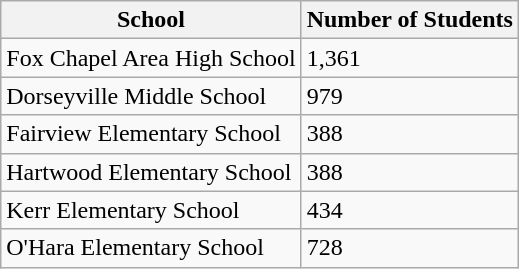<table class="wikitable">
<tr>
<th>School</th>
<th>Number of Students</th>
</tr>
<tr>
<td>Fox Chapel Area High School</td>
<td>1,361</td>
</tr>
<tr>
<td>Dorseyville Middle School</td>
<td>979</td>
</tr>
<tr>
<td>Fairview Elementary School</td>
<td>388</td>
</tr>
<tr>
<td>Hartwood Elementary School</td>
<td>388</td>
</tr>
<tr>
<td>Kerr Elementary School</td>
<td>434</td>
</tr>
<tr>
<td>O'Hara Elementary School</td>
<td>728</td>
</tr>
</table>
